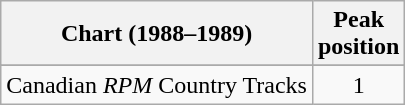<table class="wikitable sortable">
<tr>
<th align="left">Chart (1988–1989)</th>
<th align="center">Peak<br>position</th>
</tr>
<tr>
</tr>
<tr>
<td align="left">Canadian <em>RPM</em> Country Tracks</td>
<td align="center">1</td>
</tr>
</table>
